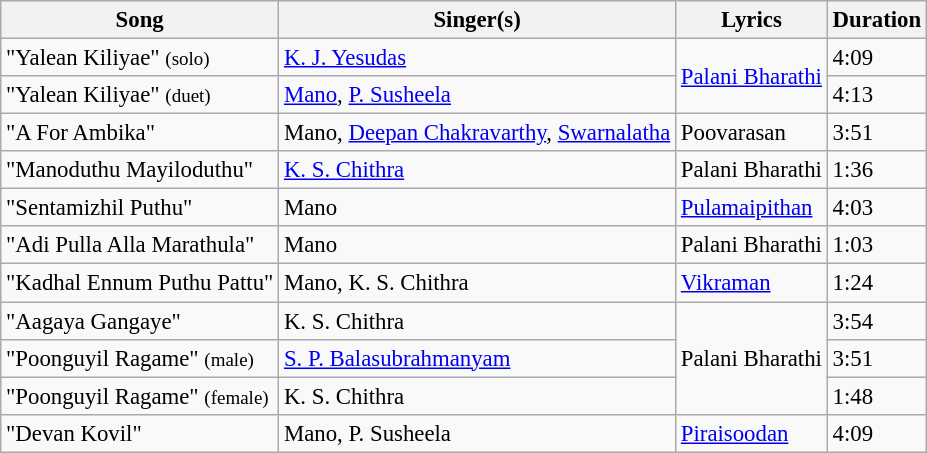<table class="wikitable" style="font-size:95%;">
<tr>
<th>Song</th>
<th>Singer(s)</th>
<th>Lyrics</th>
<th>Duration</th>
</tr>
<tr>
<td>"Yalean Kiliyae" <small>(solo)</small></td>
<td><a href='#'>K. J. Yesudas</a></td>
<td rowspan=2><a href='#'>Palani Bharathi</a></td>
<td>4:09</td>
</tr>
<tr>
<td>"Yalean Kiliyae" <small>(duet)</small></td>
<td><a href='#'>Mano</a>, <a href='#'>P. Susheela</a></td>
<td>4:13</td>
</tr>
<tr>
<td>"A For Ambika"</td>
<td>Mano, <a href='#'>Deepan Chakravarthy</a>, <a href='#'>Swarnalatha</a></td>
<td>Poovarasan</td>
<td>3:51</td>
</tr>
<tr>
<td>"Manoduthu Mayiloduthu"</td>
<td><a href='#'>K. S. Chithra</a></td>
<td>Palani Bharathi</td>
<td>1:36</td>
</tr>
<tr>
<td>"Sentamizhil Puthu"</td>
<td>Mano</td>
<td><a href='#'>Pulamaipithan</a></td>
<td>4:03</td>
</tr>
<tr>
<td>"Adi Pulla Alla Marathula"</td>
<td>Mano</td>
<td>Palani Bharathi</td>
<td>1:03</td>
</tr>
<tr>
<td>"Kadhal Ennum Puthu Pattu"</td>
<td>Mano, K. S. Chithra</td>
<td><a href='#'>Vikraman</a></td>
<td>1:24</td>
</tr>
<tr>
<td>"Aagaya Gangaye"</td>
<td>K. S. Chithra</td>
<td rowspan=3>Palani Bharathi</td>
<td>3:54</td>
</tr>
<tr>
<td>"Poonguyil Ragame" <small>(male)</small></td>
<td><a href='#'>S. P. Balasubrahmanyam</a></td>
<td>3:51</td>
</tr>
<tr>
<td>"Poonguyil Ragame" <small>(female)</small></td>
<td>K. S. Chithra</td>
<td>1:48</td>
</tr>
<tr>
<td>"Devan Kovil"</td>
<td>Mano, P. Susheela</td>
<td><a href='#'>Piraisoodan</a></td>
<td>4:09</td>
</tr>
</table>
